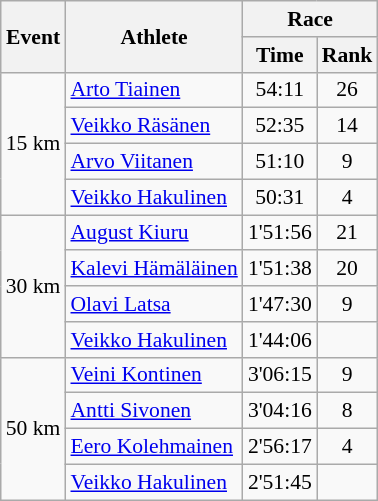<table class="wikitable" border="1" style="font-size:90%">
<tr>
<th rowspan=2>Event</th>
<th rowspan=2>Athlete</th>
<th colspan=2>Race</th>
</tr>
<tr>
<th>Time</th>
<th>Rank</th>
</tr>
<tr>
<td rowspan=4>15 km</td>
<td><a href='#'>Arto Tiainen</a></td>
<td align=center>54:11</td>
<td align=center>26</td>
</tr>
<tr>
<td><a href='#'>Veikko Räsänen</a></td>
<td align=center>52:35</td>
<td align=center>14</td>
</tr>
<tr>
<td><a href='#'>Arvo Viitanen</a></td>
<td align=center>51:10</td>
<td align=center>9</td>
</tr>
<tr>
<td><a href='#'>Veikko Hakulinen</a></td>
<td align=center>50:31</td>
<td align=center>4</td>
</tr>
<tr>
<td rowspan=4>30 km</td>
<td><a href='#'>August Kiuru</a></td>
<td align=center>1'51:56</td>
<td align=center>21</td>
</tr>
<tr>
<td><a href='#'>Kalevi Hämäläinen</a></td>
<td align=center>1'51:38</td>
<td align=center>20</td>
</tr>
<tr>
<td><a href='#'>Olavi Latsa</a></td>
<td align=center>1'47:30</td>
<td align=center>9</td>
</tr>
<tr>
<td><a href='#'>Veikko Hakulinen</a></td>
<td align=center>1'44:06</td>
<td align=center></td>
</tr>
<tr>
<td rowspan=4>50 km</td>
<td><a href='#'>Veini Kontinen</a></td>
<td align=center>3'06:15</td>
<td align=center>9</td>
</tr>
<tr>
<td><a href='#'>Antti Sivonen</a></td>
<td align=center>3'04:16</td>
<td align=center>8</td>
</tr>
<tr>
<td><a href='#'>Eero Kolehmainen</a></td>
<td align=center>2'56:17</td>
<td align=center>4</td>
</tr>
<tr>
<td><a href='#'>Veikko Hakulinen</a></td>
<td align=center>2'51:45</td>
<td align=center></td>
</tr>
</table>
